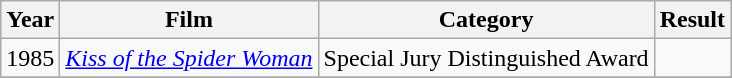<table class="wikitable">
<tr>
<th>Year</th>
<th>Film</th>
<th>Category</th>
<th>Result</th>
</tr>
<tr>
<td>1985</td>
<td><em><a href='#'>Kiss of the Spider Woman</a></em></td>
<td>Special Jury Distinguished Award</td>
<td></td>
</tr>
<tr>
</tr>
</table>
